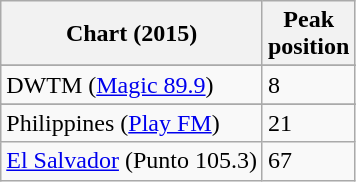<table class="wikitable sortable">
<tr>
<th>Chart (2015)</th>
<th>Peak<br>position</th>
</tr>
<tr>
</tr>
<tr>
<td>DWTM (<a href='#'>Magic 89.9</a>)</td>
<td>8</td>
</tr>
<tr>
</tr>
<tr>
<td>Philippines (<a href='#'>Play FM</a>)</td>
<td>21</td>
</tr>
<tr>
<td><a href='#'>El Salvador</a> (Punto 105.3)</td>
<td>67</td>
</tr>
</table>
